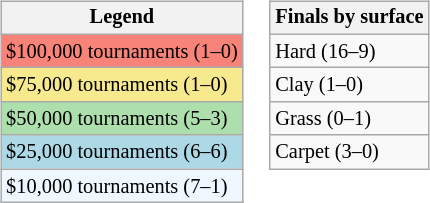<table>
<tr valign=top>
<td><br><table class=wikitable style="font-size:85%">
<tr>
<th>Legend</th>
</tr>
<tr bgcolor=#F88379>
<td>$100,000 tournaments (1–0)</td>
</tr>
<tr bgcolor=#F7E98E>
<td>$75,000 tournaments (1–0)</td>
</tr>
<tr bgcolor=#ADDFAD>
<td>$50,000 tournaments (5–3)</td>
</tr>
<tr bgcolor=lightblue>
<td>$25,000 tournaments (6–6)</td>
</tr>
<tr bgcolor=#f0f8ff>
<td>$10,000 tournaments (7–1)</td>
</tr>
</table>
</td>
<td><br><table class=wikitable style=font-size:85%>
<tr>
<th>Finals by surface</th>
</tr>
<tr>
<td>Hard (16–9)</td>
</tr>
<tr>
<td>Clay (1–0)</td>
</tr>
<tr>
<td>Grass (0–1)</td>
</tr>
<tr>
<td>Carpet (3–0)</td>
</tr>
</table>
</td>
</tr>
</table>
